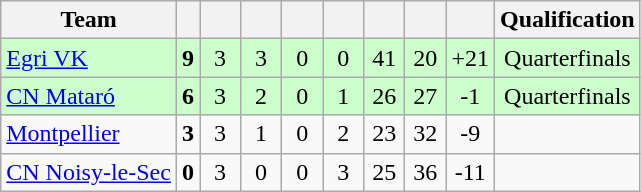<table class="wikitable" style="text-align:center;">
<tr>
<th>Team</th>
<th></th>
<th width=20></th>
<th width=20></th>
<th width=20></th>
<th width=20></th>
<th width=20></th>
<th width=20></th>
<th width=20></th>
<th>Qualification</th>
</tr>
<tr style="background-color:#ccffcc;">
<td style="text-align:left;"> <a href='#'>Egri VK</a></td>
<td><strong>9</strong></td>
<td>3</td>
<td>3</td>
<td>0</td>
<td>0</td>
<td>41</td>
<td>20</td>
<td>+21</td>
<td>Quarterfinals</td>
</tr>
<tr style="background-color:#ccffcc;">
<td style="text-align:left;"> <a href='#'>CN Mataró</a></td>
<td><strong>6</strong></td>
<td>3</td>
<td>2</td>
<td>0</td>
<td>1</td>
<td>26</td>
<td>27</td>
<td>-1</td>
<td>Quarterfinals</td>
</tr>
<tr>
<td style="text-align:left;"> <a href='#'>Montpellier</a></td>
<td><strong>3</strong></td>
<td>3</td>
<td>1</td>
<td>0</td>
<td>2</td>
<td>23</td>
<td>32</td>
<td>-9</td>
<td></td>
</tr>
<tr>
<td style="text-align:left;"> <a href='#'>CN Noisy-le-Sec</a></td>
<td><strong>0</strong></td>
<td>3</td>
<td>0</td>
<td>0</td>
<td>3</td>
<td>25</td>
<td>36</td>
<td>-11</td>
<td></td>
</tr>
</table>
